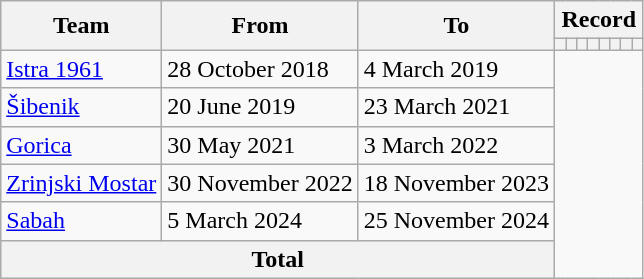<table class=wikitable style="text-align: center">
<tr>
<th rowspan=2>Team</th>
<th rowspan=2>From</th>
<th rowspan=2>To</th>
<th colspan=8>Record</th>
</tr>
<tr>
<th></th>
<th></th>
<th></th>
<th></th>
<th></th>
<th></th>
<th></th>
<th></th>
</tr>
<tr>
<td align=left><a href='#'>Istra 1961</a></td>
<td align=left>28 October 2018</td>
<td align=left>4 March 2019<br></td>
</tr>
<tr>
<td align=left><a href='#'>Šibenik</a></td>
<td align=left>20 June 2019</td>
<td align=left>23 March 2021<br></td>
</tr>
<tr>
<td align=left><a href='#'>Gorica</a></td>
<td align=left>30 May 2021</td>
<td align=left>3 March 2022<br></td>
</tr>
<tr>
<td align=left><a href='#'>Zrinjski Mostar</a></td>
<td align=left>30 November 2022</td>
<td align=left>18 November 2023<br></td>
</tr>
<tr>
<td align=left><a href='#'>Sabah</a></td>
<td align=left>5 March 2024</td>
<td align=left>25 November 2024<br></td>
</tr>
<tr>
<th colspan=3>Total<br></th>
</tr>
</table>
